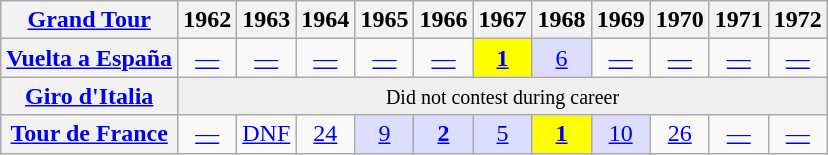<table class="wikitable plainrowheaders">
<tr>
<th scope="col"><a href='#'>Grand Tour</a></th>
<th scope="col">1962</th>
<th scope="col">1963</th>
<th scope="col">1964</th>
<th scope="col">1965</th>
<th scope="col">1966</th>
<th scope="col">1967</th>
<th scope="col">1968</th>
<th scope="col">1969</th>
<th scope="col">1970</th>
<th scope="col">1971</th>
<th scope="col">1972</th>
</tr>
<tr style="text-align:center;">
<th scope="row"> <a href='#'>Vuelta a España</a></th>
<td><a href='#'>—</a></td>
<td><a href='#'>—</a></td>
<td><a href='#'>—</a></td>
<td><a href='#'>—</a></td>
<td><a href='#'>—</a></td>
<td style="background:yellow;"><a href='#'><strong>1</strong></a></td>
<td style="background:#ddddff;"><a href='#'>6</a></td>
<td><a href='#'>—</a></td>
<td><a href='#'>—</a></td>
<td><a href='#'>—</a></td>
<td><a href='#'>—</a></td>
</tr>
<tr style="text-align:center;">
<th scope="row"> <a href='#'>Giro d'Italia</a></th>
<td style="text-align:center; background:#efefef;" colspan=11><small>Did not contest during career</small></td>
</tr>
<tr style="text-align:center;">
<th scope="row"> <a href='#'>Tour de France</a></th>
<td><a href='#'>—</a></td>
<td><a href='#'>DNF</a></td>
<td><a href='#'>24</a></td>
<td style="background:#ddddff;"><a href='#'>9</a></td>
<td style="background:#ddddff;"><a href='#'><strong>2</strong></a></td>
<td style="background:#ddddff;"><a href='#'>5</a></td>
<td style="background:yellow;"><a href='#'><strong>1</strong></a></td>
<td style="background:#ddddff;"><a href='#'>10</a></td>
<td><a href='#'>26</a></td>
<td><a href='#'>—</a></td>
<td><a href='#'>—</a></td>
</tr>
</table>
